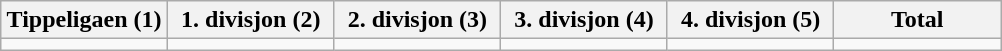<table class="wikitable">
<tr>
<th width="16.6%">Tippeligaen (1)</th>
<th width="16.6%">1. divisjon (2)</th>
<th width="16.6%">2. divisjon (3)</th>
<th width="16.6%">3. divisjon (4)</th>
<th width="16.6%">4. divisjon (5)</th>
<th width="16.6%">Total</th>
</tr>
<tr>
<td></td>
<td></td>
<td></td>
<td></td>
<td></td>
<td></td>
</tr>
</table>
